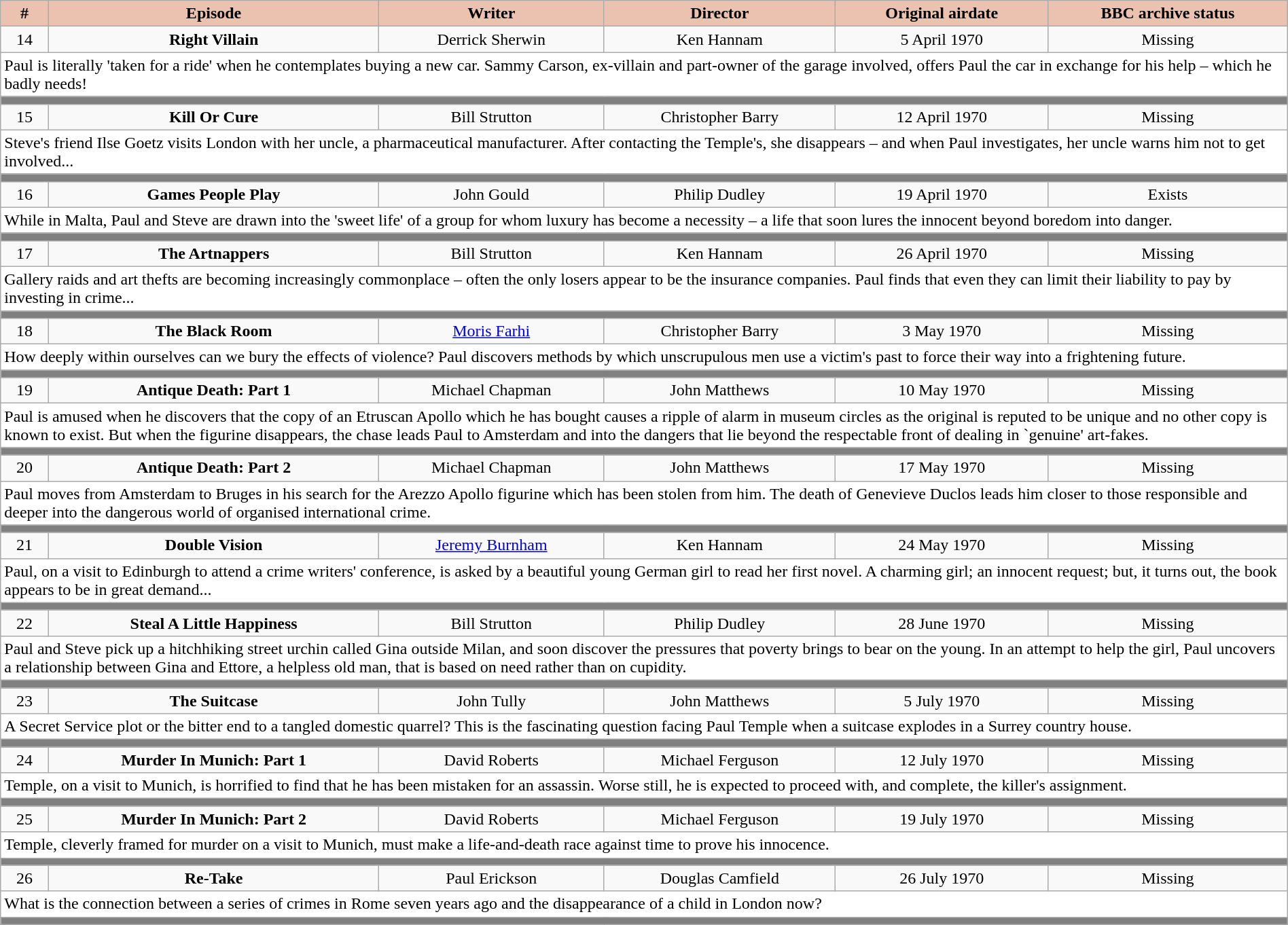<table class="wikitable" style="width:100%;">
<tr>
<th style="background-color: #EBC2AF; color:black">#</th>
<th style="background: #EBC2AF; color:black">Episode</th>
<th style="background: #EBC2AF; color:black">Writer</th>
<th style="background: #EBC2AF; color:black">Director</th>
<th style="background: #EBC2AF; color:black">Original airdate</th>
<th style="background: #EBC2AF; color:black">BBC archive status</th>
</tr>
<tr>
<td align="center">14</td>
<td align="center"><strong>Right Villain</strong></td>
<td align="center">Derrick Sherwin</td>
<td align="center">Ken Hannam</td>
<td align="center">5 April 1970</td>
<td align="center">Missing</td>
</tr>
<tr>
<td style="background:white" colspan="6">Paul is literally 'taken for a ride' when he contemplates buying a new car. Sammy Carson, ex-villain and part-owner of the garage involved, offers Paul the car in exchange for his help – which he badly needs!</td>
</tr>
<tr style="background:#808080; height:2px">
<td colspan="6"></td>
</tr>
<tr>
<td align="center">15</td>
<td align="center"><strong>Kill Or Cure</strong></td>
<td align="center">Bill Strutton</td>
<td align="center">Christopher Barry</td>
<td align="center">12 April 1970</td>
<td align="center">Missing</td>
</tr>
<tr>
<td style="background:white" colspan="6">Steve's friend Ilse Goetz visits London with her uncle, a pharmaceutical manufacturer. After contacting the Temple's, she disappears – and when Paul investigates, her uncle warns him not to get involved...</td>
</tr>
<tr style="background:#808080; height:2px">
<td colspan="6"></td>
</tr>
<tr>
<td align="center">16</td>
<td align="center"><strong>Games People Play</strong></td>
<td align="center">John Gould</td>
<td align="center">Philip Dudley</td>
<td align="center">19 April 1970</td>
<td align="center">Exists</td>
</tr>
<tr>
<td style="background:white" colspan="6">While in Malta, Paul and Steve are drawn into the 'sweet life' of a group for whom luxury has become a necessity – a life that soon lures the innocent beyond boredom into danger.</td>
</tr>
<tr style="background:#808080; height:2px">
<td colspan="6"></td>
</tr>
<tr>
<td align="center">17</td>
<td align="center"><strong>The Artnappers</strong></td>
<td align="center">Bill Strutton</td>
<td align="center">Ken Hannam</td>
<td align="center">26 April 1970</td>
<td align="center">Missing</td>
</tr>
<tr>
<td style="background:white" colspan="6">Gallery raids and art thefts are becoming increasingly commonplace – often the only losers appear to be the insurance companies. Paul finds that even they can limit their liability to pay by investing in crime...</td>
</tr>
<tr style="background:#808080; height:2px">
<td colspan="6"></td>
</tr>
<tr>
<td align="center">18</td>
<td align="center"><strong>The Black Room</strong></td>
<td align="center"><a href='#'>Moris Farhi</a></td>
<td align="center">Christopher Barry</td>
<td align="center">3 May 1970</td>
<td align="center">Missing</td>
</tr>
<tr>
<td style="background:white" colspan="6">How deeply within ourselves can we bury the effects of violence? Paul discovers methods by which unscrupulous men use a victim's past to force their way into a frightening future.</td>
</tr>
<tr style="background:#808080; height:2px">
<td colspan="6"></td>
</tr>
<tr>
<td align="center">19</td>
<td align="center"><strong>Antique Death: Part 1</strong></td>
<td align="center">Michael Chapman</td>
<td align="center">John Matthews</td>
<td align="center">10 May 1970</td>
<td align="center">Missing</td>
</tr>
<tr>
<td style="background:white" colspan="6">Paul is amused when he discovers that the copy of an Etruscan Apollo which he has bought causes a ripple of alarm in museum circles as the original is reputed to be unique and no other copy is known to exist. But when the figurine disappears, the chase leads Paul to Amsterdam and into the dangers that lie beyond the respectable front of dealing in `genuine' art-fakes.</td>
</tr>
<tr style="background:#808080; height:2px">
<td colspan="6"></td>
</tr>
<tr>
<td align="center">20</td>
<td align="center"><strong>Antique Death: Part 2</strong></td>
<td align="center">Michael Chapman</td>
<td align="center">John Matthews</td>
<td align="center">17 May 1970</td>
<td align="center">Missing</td>
</tr>
<tr>
<td style="background:white" colspan="6">Paul moves from Amsterdam to Bruges in his search for the Arezzo Apollo figurine which has been stolen from him. The death of Genevieve Duclos leads him closer to those responsible and deeper into the dangerous world of organised international crime.</td>
</tr>
<tr style="background:#808080; height:2px">
<td colspan="6"></td>
</tr>
<tr>
<td align="center">21</td>
<td align="center"><strong>Double Vision</strong></td>
<td align="center"><a href='#'>Jeremy Burnham</a></td>
<td align="center">Ken Hannam</td>
<td align="center">24 May 1970</td>
<td align="center">Missing</td>
</tr>
<tr>
<td style="background:white" colspan="6">Paul, on a visit to Edinburgh to attend a crime writers' conference, is asked by a beautiful young German girl to read her first novel. A charming girl; an innocent request; but, it turns out, the book appears to be in great demand...</td>
</tr>
<tr style="background:#808080; height:2px">
<td colspan="6"></td>
</tr>
<tr>
<td align="center">22</td>
<td align="center"><strong>Steal A Little Happiness</strong></td>
<td align="center">Bill Strutton</td>
<td align="center">Philip Dudley</td>
<td align="center">28 June 1970</td>
<td align="center">Missing</td>
</tr>
<tr>
<td style="background:white" colspan="6">Paul and Steve pick up a hitchhiking street urchin called Gina outside Milan, and soon discover the pressures that poverty brings to bear on the young. In an attempt to help the girl, Paul uncovers a relationship between Gina and Ettore, a helpless old man, that is based on need rather than on cupidity.</td>
</tr>
<tr style="background:#808080; height:2px">
<td colspan="6"></td>
</tr>
<tr>
<td align="center">23</td>
<td align="center"><strong>The Suitcase</strong></td>
<td align="center">John Tully</td>
<td align="center">John Matthews</td>
<td align="center">5 July 1970</td>
<td align="center">Missing</td>
</tr>
<tr>
<td style="background:white" colspan="6">A Secret Service plot or the bitter end to a tangled domestic quarrel? This is the fascinating question facing Paul Temple when a suitcase explodes in a Surrey country house.</td>
</tr>
<tr style="background:#808080; height:2px">
<td colspan="6"></td>
</tr>
<tr>
<td align="center">24</td>
<td align="center"><strong>Murder In Munich: Part 1</strong></td>
<td align="center">David Roberts</td>
<td align="center">Michael Ferguson</td>
<td align="center">12 July 1970</td>
<td align="center">Missing</td>
</tr>
<tr>
<td style="background:white" colspan="6">Temple, on a visit to Munich, is horrified to find that he has been mistaken for an assassin. Worse still, he is expected to proceed with, and complete, the killer's assignment.</td>
</tr>
<tr style="background:#808080; height:2px">
<td colspan="6"></td>
</tr>
<tr>
<td align="center">25</td>
<td align="center"><strong>Murder In Munich: Part 2</strong></td>
<td align="center">David Roberts</td>
<td align="center">Michael Ferguson</td>
<td align="center">19 July 1970</td>
<td align="center">Missing</td>
</tr>
<tr>
<td style="background:white" colspan="6">Temple, cleverly framed for murder on a visit to Munich, must make a life-and-death race against time to prove his innocence.</td>
</tr>
<tr style="background:#808080; height:2px">
<td colspan="6"></td>
</tr>
<tr>
<td align="center">26</td>
<td align="center"><strong>Re-Take</strong></td>
<td align="center">Paul Erickson</td>
<td align="center">Douglas Camfield</td>
<td align="center">26 July 1970</td>
<td align="center">Missing</td>
</tr>
<tr>
<td style="background:white" colspan="6">What is the connection between a series of crimes in Rome seven years ago and the disappearance of a child in London now?</td>
</tr>
<tr style="background:#808080; height:2px">
<td colspan="6"></td>
</tr>
</table>
